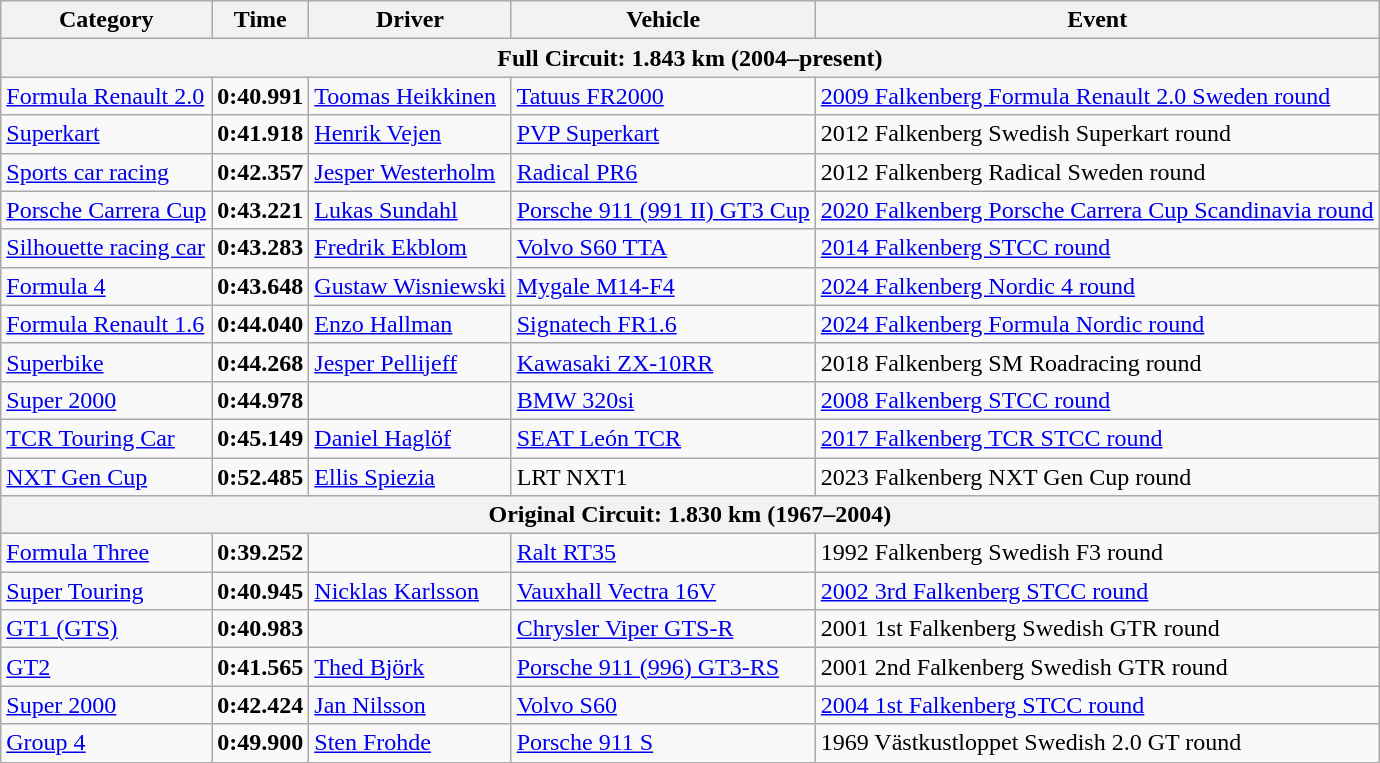<table class="wikitable">
<tr>
<th>Category</th>
<th>Time</th>
<th>Driver</th>
<th>Vehicle</th>
<th>Event</th>
</tr>
<tr>
<th colspan=5>Full Circuit: 1.843 km (2004–present)</th>
</tr>
<tr>
<td><a href='#'>Formula Renault 2.0</a></td>
<td><strong>0:40.991</strong></td>
<td><a href='#'>Toomas Heikkinen</a></td>
<td><a href='#'>Tatuus FR2000</a></td>
<td><a href='#'>2009 Falkenberg Formula Renault 2.0 Sweden round</a></td>
</tr>
<tr>
<td><a href='#'>Superkart</a></td>
<td><strong>0:41.918</strong></td>
<td><a href='#'>Henrik Vejen</a></td>
<td><a href='#'>PVP Superkart</a></td>
<td>2012 Falkenberg Swedish Superkart round</td>
</tr>
<tr>
<td><a href='#'>Sports car racing</a></td>
<td><strong>0:42.357</strong></td>
<td><a href='#'>Jesper Westerholm</a></td>
<td><a href='#'>Radical PR6</a></td>
<td>2012 Falkenberg Radical Sweden round</td>
</tr>
<tr>
<td><a href='#'>Porsche Carrera Cup</a></td>
<td><strong>0:43.221</strong></td>
<td><a href='#'>Lukas Sundahl</a></td>
<td><a href='#'>Porsche 911 (991 II) GT3 Cup</a></td>
<td><a href='#'>2020 Falkenberg Porsche Carrera Cup Scandinavia round</a></td>
</tr>
<tr>
<td><a href='#'>Silhouette racing car</a></td>
<td><strong>0:43.283</strong></td>
<td><a href='#'>Fredrik Ekblom</a></td>
<td><a href='#'>Volvo S60 TTA</a></td>
<td><a href='#'>2014 Falkenberg STCC round</a></td>
</tr>
<tr>
<td><a href='#'>Formula 4</a></td>
<td><strong>0:43.648</strong></td>
<td><a href='#'>Gustaw Wisniewski</a></td>
<td><a href='#'>Mygale M14-F4</a></td>
<td><a href='#'>2024 Falkenberg Nordic 4 round</a></td>
</tr>
<tr>
<td><a href='#'>Formula Renault 1.6</a></td>
<td><strong>0:44.040</strong></td>
<td><a href='#'>Enzo Hallman</a></td>
<td><a href='#'>Signatech FR1.6</a></td>
<td><a href='#'>2024 Falkenberg Formula Nordic round</a></td>
</tr>
<tr>
<td><a href='#'>Superbike</a></td>
<td><strong>0:44.268</strong></td>
<td><a href='#'>Jesper Pellijeff</a></td>
<td><a href='#'>Kawasaki ZX-10RR</a></td>
<td>2018 Falkenberg SM Roadracing round</td>
</tr>
<tr>
<td><a href='#'>Super 2000</a></td>
<td><strong>0:44.978</strong></td>
<td></td>
<td><a href='#'>BMW 320si</a></td>
<td><a href='#'>2008 Falkenberg STCC round</a></td>
</tr>
<tr>
<td><a href='#'>TCR Touring Car</a></td>
<td><strong>0:45.149</strong></td>
<td><a href='#'>Daniel Haglöf</a></td>
<td><a href='#'>SEAT León TCR</a></td>
<td><a href='#'>2017 Falkenberg TCR STCC round</a></td>
</tr>
<tr>
<td><a href='#'>NXT Gen Cup</a></td>
<td><strong>0:52.485</strong></td>
<td><a href='#'>Ellis Spiezia</a></td>
<td>LRT NXT1</td>
<td>2023 Falkenberg NXT Gen Cup round</td>
</tr>
<tr>
<th colspan=5>Original Circuit: 1.830 km (1967–2004)</th>
</tr>
<tr>
<td><a href='#'>Formula Three</a></td>
<td><strong>0:39.252</strong></td>
<td></td>
<td><a href='#'>Ralt RT35</a></td>
<td>1992 Falkenberg Swedish F3 round</td>
</tr>
<tr>
<td><a href='#'>Super Touring</a></td>
<td><strong>0:40.945</strong></td>
<td><a href='#'>Nicklas Karlsson</a></td>
<td><a href='#'>Vauxhall Vectra 16V</a></td>
<td><a href='#'>2002 3rd Falkenberg STCC round</a></td>
</tr>
<tr>
<td><a href='#'>GT1 (GTS)</a></td>
<td><strong>0:40.983</strong></td>
<td></td>
<td><a href='#'>Chrysler Viper GTS-R</a></td>
<td>2001 1st Falkenberg Swedish GTR round</td>
</tr>
<tr>
<td><a href='#'>GT2</a></td>
<td><strong>0:41.565</strong></td>
<td><a href='#'>Thed Björk</a></td>
<td><a href='#'>Porsche 911 (996) GT3-RS</a></td>
<td>2001 2nd Falkenberg Swedish GTR round</td>
</tr>
<tr>
<td><a href='#'>Super 2000</a></td>
<td><strong>0:42.424</strong></td>
<td><a href='#'>Jan Nilsson</a></td>
<td><a href='#'>Volvo S60</a></td>
<td><a href='#'>2004 1st Falkenberg STCC round</a></td>
</tr>
<tr>
<td><a href='#'>Group 4</a></td>
<td><strong>0:49.900</strong></td>
<td><a href='#'>Sten Frohde</a></td>
<td><a href='#'>Porsche 911 S</a></td>
<td>1969 Västkustloppet Swedish 2.0 GT round</td>
</tr>
<tr>
</tr>
</table>
